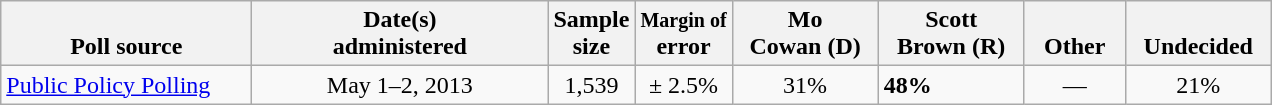<table class="wikitable">
<tr valign= bottom>
<th style="width:160px;">Poll source</th>
<th style="width:190px;">Date(s)<br>administered</th>
<th class=small>Sample<br>size</th>
<th><small>Margin of</small><br>error</th>
<th style="width:90px;">Mo<br>Cowan (D)</th>
<th style="width:90px;">Scott<br>Brown (R)</th>
<th style="width:60px;">Other</th>
<th style="width:90px;">Undecided</th>
</tr>
<tr>
<td><a href='#'>Public Policy Polling</a></td>
<td align=center>May 1–2, 2013</td>
<td align=center>1,539</td>
<td align=center>± 2.5%</td>
<td align=center>31%</td>
<td><strong>48%</strong></td>
<td align=center>—</td>
<td align=center>21%</td>
</tr>
</table>
